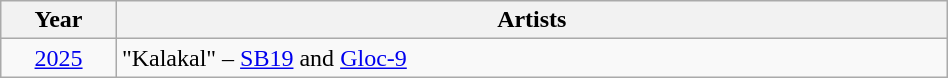<table class="wikitable sortable"  style="width:50%;">
<tr>
<th width=5%  scope="col">Year</th>
<th ! width=40%  scope="col">Artists</th>
</tr>
<tr>
<td align="center"><a href='#'>2025</a></td>
<td>"Kalakal" – <a href='#'>SB19</a> and <a href='#'>Gloc-9</a></td>
</tr>
</table>
